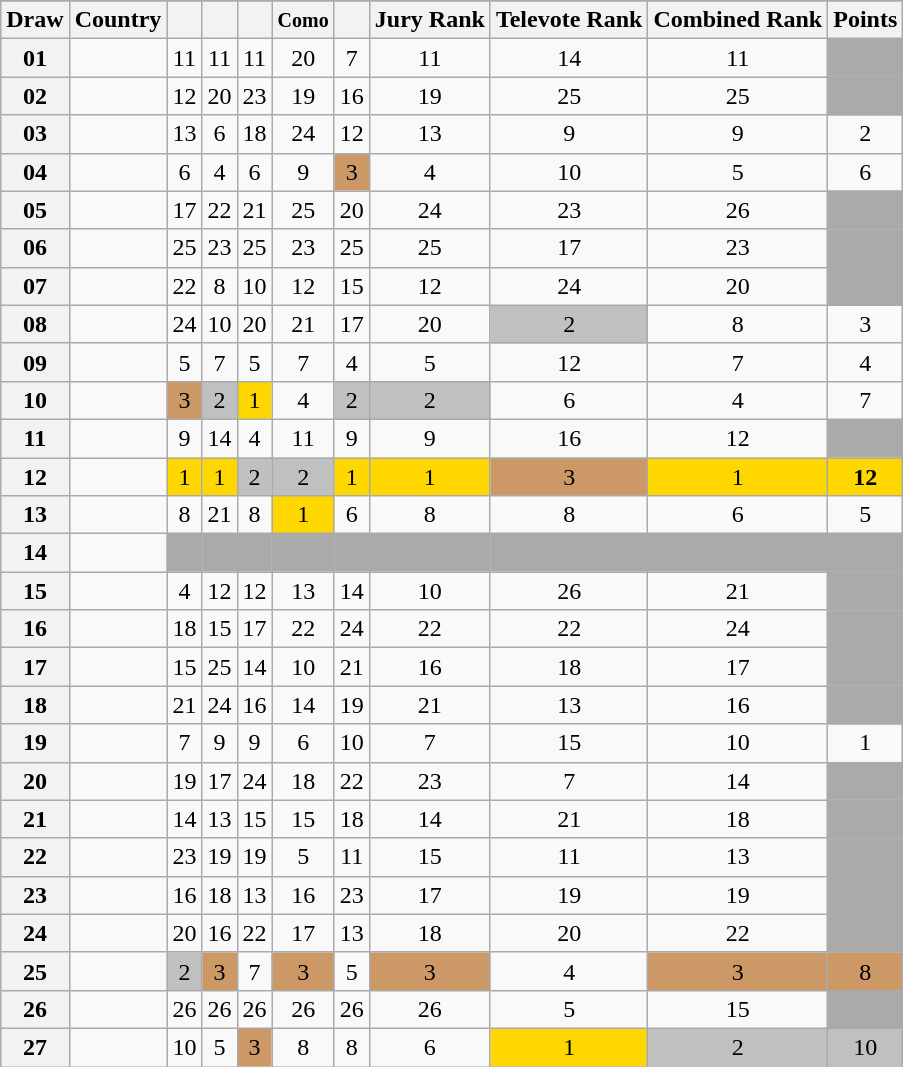<table class="sortable wikitable collapsible plainrowheaders" style="text-align:center;">
<tr>
</tr>
<tr>
<th scope="col">Draw</th>
<th scope="col">Country</th>
<th scope="col"><small></small></th>
<th scope="col"><small></small></th>
<th scope="col"><small></small></th>
<th scope="col"><small>Como</small></th>
<th scope="col"><small></small></th>
<th scope="col">Jury Rank</th>
<th scope="col">Televote Rank</th>
<th scope="col">Combined Rank</th>
<th scope="col">Points</th>
</tr>
<tr>
<th scope="row" style="text-align:center;">01</th>
<td style="text-align:left;"></td>
<td>11</td>
<td>11</td>
<td>11</td>
<td>20</td>
<td>7</td>
<td>11</td>
<td>14</td>
<td>11</td>
<td style="background:#AAAAAA;"></td>
</tr>
<tr>
<th scope="row" style="text-align:center;">02</th>
<td style="text-align:left;"></td>
<td>12</td>
<td>20</td>
<td>23</td>
<td>19</td>
<td>16</td>
<td>19</td>
<td>25</td>
<td>25</td>
<td style="background:#AAAAAA;"></td>
</tr>
<tr>
<th scope="row" style="text-align:center;">03</th>
<td style="text-align:left;"></td>
<td>13</td>
<td>6</td>
<td>18</td>
<td>24</td>
<td>12</td>
<td>13</td>
<td>9</td>
<td>9</td>
<td>2</td>
</tr>
<tr>
<th scope="row" style="text-align:center;">04</th>
<td style="text-align:left;"></td>
<td>6</td>
<td>4</td>
<td>6</td>
<td>9</td>
<td style="background:#CC9966;">3</td>
<td>4</td>
<td>10</td>
<td>5</td>
<td>6</td>
</tr>
<tr>
<th scope="row" style="text-align:center;">05</th>
<td style="text-align:left;"></td>
<td>17</td>
<td>22</td>
<td>21</td>
<td>25</td>
<td>20</td>
<td>24</td>
<td>23</td>
<td>26</td>
<td style="background:#AAAAAA;"></td>
</tr>
<tr>
<th scope="row" style="text-align:center;">06</th>
<td style="text-align:left;"></td>
<td>25</td>
<td>23</td>
<td>25</td>
<td>23</td>
<td>25</td>
<td>25</td>
<td>17</td>
<td>23</td>
<td style="background:#AAAAAA;"></td>
</tr>
<tr>
<th scope="row" style="text-align:center;">07</th>
<td style="text-align:left;"></td>
<td>22</td>
<td>8</td>
<td>10</td>
<td>12</td>
<td>15</td>
<td>12</td>
<td>24</td>
<td>20</td>
<td style="background:#AAAAAA;"></td>
</tr>
<tr>
<th scope="row" style="text-align:center;">08</th>
<td style="text-align:left;"></td>
<td>24</td>
<td>10</td>
<td>20</td>
<td>21</td>
<td>17</td>
<td>20</td>
<td style="background:silver;">2</td>
<td>8</td>
<td>3</td>
</tr>
<tr>
<th scope="row" style="text-align:center;">09</th>
<td style="text-align:left;"></td>
<td>5</td>
<td>7</td>
<td>5</td>
<td>7</td>
<td>4</td>
<td>5</td>
<td>12</td>
<td>7</td>
<td>4</td>
</tr>
<tr>
<th scope="row" style="text-align:center;">10</th>
<td style="text-align:left;"></td>
<td style="background:#CC9966;">3</td>
<td style="background:silver;">2</td>
<td style="background:gold;">1</td>
<td>4</td>
<td style="background:silver;">2</td>
<td style="background:silver;">2</td>
<td>6</td>
<td>4</td>
<td>7</td>
</tr>
<tr>
<th scope="row" style="text-align:center;">11</th>
<td style="text-align:left;"></td>
<td>9</td>
<td>14</td>
<td>4</td>
<td>11</td>
<td>9</td>
<td>9</td>
<td>16</td>
<td>12</td>
<td style="background:#AAAAAA;"></td>
</tr>
<tr>
<th scope="row" style="text-align:center;">12</th>
<td style="text-align:left;"></td>
<td style="background:gold;">1</td>
<td style="background:gold;">1</td>
<td style="background:silver;">2</td>
<td style="background:silver;">2</td>
<td style="background:gold;">1</td>
<td style="background:gold;">1</td>
<td style="background:#CC9966;">3</td>
<td style="background:gold;">1</td>
<td style="background:gold;"><strong>12</strong></td>
</tr>
<tr>
<th scope="row" style="text-align:center;">13</th>
<td style="text-align:left;"></td>
<td>8</td>
<td>21</td>
<td>8</td>
<td style="background:gold;">1</td>
<td>6</td>
<td>8</td>
<td>8</td>
<td>6</td>
<td>5</td>
</tr>
<tr class="sortbottom">
<th scope="row" style="text-align:center;">14</th>
<td style="text-align:left;"></td>
<td style="background:#AAAAAA;"></td>
<td style="background:#AAAAAA;"></td>
<td style="background:#AAAAAA;"></td>
<td style="background:#AAAAAA;"></td>
<td style="background:#AAAAAA;"></td>
<td style="background:#AAAAAA;"></td>
<td style="background:#AAAAAA;"></td>
<td style="background:#AAAAAA;"></td>
<td style="background:#AAAAAA;"></td>
</tr>
<tr>
<th scope="row" style="text-align:center;">15</th>
<td style="text-align:left;"></td>
<td>4</td>
<td>12</td>
<td>12</td>
<td>13</td>
<td>14</td>
<td>10</td>
<td>26</td>
<td>21</td>
<td style="background:#AAAAAA;"></td>
</tr>
<tr>
<th scope="row" style="text-align:center;">16</th>
<td style="text-align:left;"></td>
<td>18</td>
<td>15</td>
<td>17</td>
<td>22</td>
<td>24</td>
<td>22</td>
<td>22</td>
<td>24</td>
<td style="background:#AAAAAA;"></td>
</tr>
<tr>
<th scope="row" style="text-align:center;">17</th>
<td style="text-align:left;"></td>
<td>15</td>
<td>25</td>
<td>14</td>
<td>10</td>
<td>21</td>
<td>16</td>
<td>18</td>
<td>17</td>
<td style="background:#AAAAAA;"></td>
</tr>
<tr>
<th scope="row" style="text-align:center;">18</th>
<td style="text-align:left;"></td>
<td>21</td>
<td>24</td>
<td>16</td>
<td>14</td>
<td>19</td>
<td>21</td>
<td>13</td>
<td>16</td>
<td style="background:#AAAAAA;"></td>
</tr>
<tr>
<th scope="row" style="text-align:center;">19</th>
<td style="text-align:left;"></td>
<td>7</td>
<td>9</td>
<td>9</td>
<td>6</td>
<td>10</td>
<td>7</td>
<td>15</td>
<td>10</td>
<td>1</td>
</tr>
<tr>
<th scope="row" style="text-align:center;">20</th>
<td style="text-align:left;"></td>
<td>19</td>
<td>17</td>
<td>24</td>
<td>18</td>
<td>22</td>
<td>23</td>
<td>7</td>
<td>14</td>
<td style="background:#AAAAAA;"></td>
</tr>
<tr>
<th scope="row" style="text-align:center;">21</th>
<td style="text-align:left;"></td>
<td>14</td>
<td>13</td>
<td>15</td>
<td>15</td>
<td>18</td>
<td>14</td>
<td>21</td>
<td>18</td>
<td style="background:#AAAAAA;"></td>
</tr>
<tr>
<th scope="row" style="text-align:center;">22</th>
<td style="text-align:left;"></td>
<td>23</td>
<td>19</td>
<td>19</td>
<td>5</td>
<td>11</td>
<td>15</td>
<td>11</td>
<td>13</td>
<td style="background:#AAAAAA;"></td>
</tr>
<tr>
<th scope="row" style="text-align:center;">23</th>
<td style="text-align:left;"></td>
<td>16</td>
<td>18</td>
<td>13</td>
<td>16</td>
<td>23</td>
<td>17</td>
<td>19</td>
<td>19</td>
<td style="background:#AAAAAA;"></td>
</tr>
<tr>
<th scope="row" style="text-align:center;">24</th>
<td style="text-align:left;"></td>
<td>20</td>
<td>16</td>
<td>22</td>
<td>17</td>
<td>13</td>
<td>18</td>
<td>20</td>
<td>22</td>
<td style="background:#AAAAAA;"></td>
</tr>
<tr>
<th scope="row" style="text-align:center;">25</th>
<td style="text-align:left;"></td>
<td style="background:silver;">2</td>
<td style="background:#CC9966;">3</td>
<td>7</td>
<td style="background:#CC9966;">3</td>
<td>5</td>
<td style="background:#CC9966;">3</td>
<td>4</td>
<td style="background:#CC9966;">3</td>
<td style="background:#CC9966;">8</td>
</tr>
<tr>
<th scope="row" style="text-align:center;">26</th>
<td style="text-align:left;"></td>
<td>26</td>
<td>26</td>
<td>26</td>
<td>26</td>
<td>26</td>
<td>26</td>
<td>5</td>
<td>15</td>
<td style="background:#AAAAAA;"></td>
</tr>
<tr>
<th scope="row" style="text-align:center;">27</th>
<td style="text-align:left;"></td>
<td>10</td>
<td>5</td>
<td style="background:#CC9966;">3</td>
<td>8</td>
<td>8</td>
<td>6</td>
<td style="background:gold;">1</td>
<td style="background:silver;">2</td>
<td style="background:silver;">10</td>
</tr>
</table>
